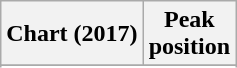<table class="wikitable sortable plainrowheaders" style="text-align:center">
<tr>
<th scope="col">Chart (2017)</th>
<th scope="col">Peak<br>position</th>
</tr>
<tr>
</tr>
<tr>
</tr>
<tr>
</tr>
<tr>
</tr>
<tr>
</tr>
<tr>
</tr>
<tr>
</tr>
<tr>
</tr>
<tr>
</tr>
<tr>
</tr>
</table>
